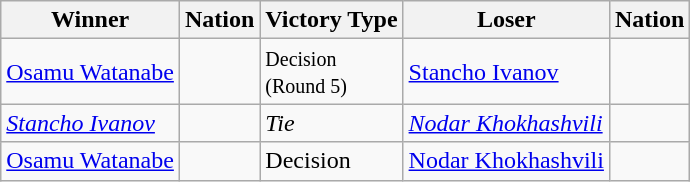<table class="wikitable sortable" style="text-align:left;">
<tr>
<th>Winner</th>
<th>Nation</th>
<th>Victory Type</th>
<th>Loser</th>
<th>Nation</th>
</tr>
<tr>
<td><a href='#'>Osamu Watanabe</a></td>
<td></td>
<td><small>Decision<br>(Round 5)</small></td>
<td><a href='#'>Stancho Ivanov</a></td>
<td></td>
</tr>
<tr style="font-style: italic">
<td><a href='#'>Stancho Ivanov</a></td>
<td></td>
<td>Tie</td>
<td><a href='#'>Nodar Khokhashvili</a></td>
<td></td>
</tr>
<tr>
<td><a href='#'>Osamu Watanabe</a></td>
<td></td>
<td>Decision</td>
<td><a href='#'>Nodar Khokhashvili</a></td>
<td></td>
</tr>
</table>
